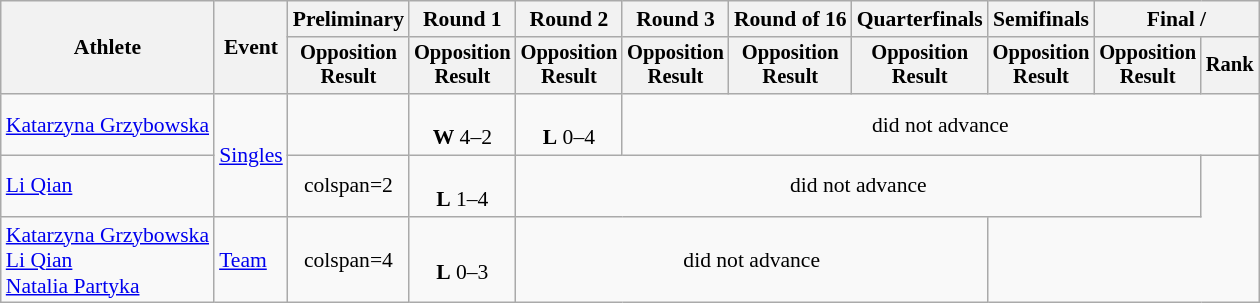<table class="wikitable" style="font-size:90%;">
<tr>
<th rowspan=2>Athlete</th>
<th rowspan=2>Event</th>
<th>Preliminary</th>
<th>Round 1</th>
<th>Round 2</th>
<th>Round 3</th>
<th>Round of 16</th>
<th>Quarterfinals</th>
<th>Semifinals</th>
<th colspan=2>Final / </th>
</tr>
<tr style="font-size:95%">
<th>Opposition<br>Result</th>
<th>Opposition<br>Result</th>
<th>Opposition<br>Result</th>
<th>Opposition<br>Result</th>
<th>Opposition<br>Result</th>
<th>Opposition<br>Result</th>
<th>Opposition<br>Result</th>
<th>Opposition<br>Result</th>
<th>Rank</th>
</tr>
<tr align=center>
<td align=left><a href='#'>Katarzyna Grzybowska</a></td>
<td align=left rowspan=2><a href='#'>Singles</a></td>
<td></td>
<td><br> <strong>W</strong> 4–2</td>
<td><br> <strong>L</strong> 0–4</td>
<td colspan=6>did not advance</td>
</tr>
<tr align=center>
<td align=left><a href='#'>Li Qian</a></td>
<td>colspan=2 </td>
<td><br><strong>L</strong> 1–4</td>
<td colspan=6>did not advance</td>
</tr>
<tr align=center>
<td align=left><a href='#'>Katarzyna Grzybowska</a><br><a href='#'>Li Qian</a><br><a href='#'>Natalia Partyka</a></td>
<td align=left><a href='#'>Team</a></td>
<td>colspan=4 </td>
<td><br><strong>L</strong> 0–3</td>
<td colspan=4>did not advance</td>
</tr>
</table>
